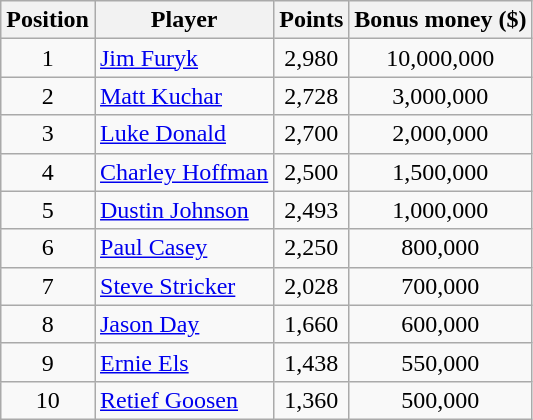<table class="wikitable">
<tr>
<th>Position</th>
<th>Player</th>
<th>Points</th>
<th>Bonus money ($)</th>
</tr>
<tr>
<td align=center>1</td>
<td> <a href='#'>Jim Furyk</a></td>
<td align=center>2,980</td>
<td align=center>10,000,000</td>
</tr>
<tr>
<td align=center>2</td>
<td> <a href='#'>Matt Kuchar</a></td>
<td align=center>2,728</td>
<td align=center>3,000,000</td>
</tr>
<tr>
<td align=center>3</td>
<td> <a href='#'>Luke Donald</a></td>
<td align=center>2,700</td>
<td align=center>2,000,000</td>
</tr>
<tr>
<td align=center>4</td>
<td> <a href='#'>Charley Hoffman</a></td>
<td align=center>2,500</td>
<td align=center>1,500,000</td>
</tr>
<tr>
<td align=center>5</td>
<td> <a href='#'>Dustin Johnson</a></td>
<td align=center>2,493</td>
<td align=center>1,000,000</td>
</tr>
<tr>
<td align=center>6</td>
<td> <a href='#'>Paul Casey</a></td>
<td align=center>2,250</td>
<td align=center>800,000</td>
</tr>
<tr>
<td align=center>7</td>
<td> <a href='#'>Steve Stricker</a></td>
<td align=center>2,028</td>
<td align=center>700,000</td>
</tr>
<tr>
<td align=center>8</td>
<td> <a href='#'>Jason Day</a></td>
<td align=center>1,660</td>
<td align=center>600,000</td>
</tr>
<tr>
<td align=center>9</td>
<td> <a href='#'>Ernie Els</a></td>
<td align=center>1,438</td>
<td align=center>550,000</td>
</tr>
<tr>
<td align=center>10</td>
<td> <a href='#'>Retief Goosen</a></td>
<td align=center>1,360</td>
<td align=center>500,000</td>
</tr>
</table>
